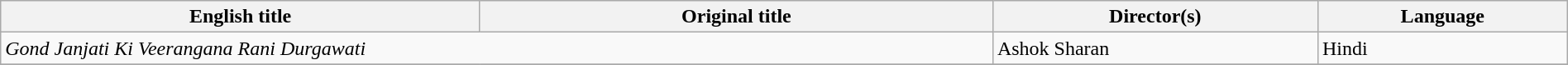<table class="sortable wikitable" style="width:100%; margin-bottom:4px" cellpadding="5">
<tr>
<th scope="col">English title</th>
<th scope="col">Original title</th>
<th scope="col">Director(s)</th>
<th scope="col">Language</th>
</tr>
<tr>
<td colspan=2><em>Gond Janjati Ki Veerangana Rani Durgawati</em></td>
<td>Ashok Sharan</td>
<td>Hindi</td>
</tr>
<tr>
</tr>
</table>
